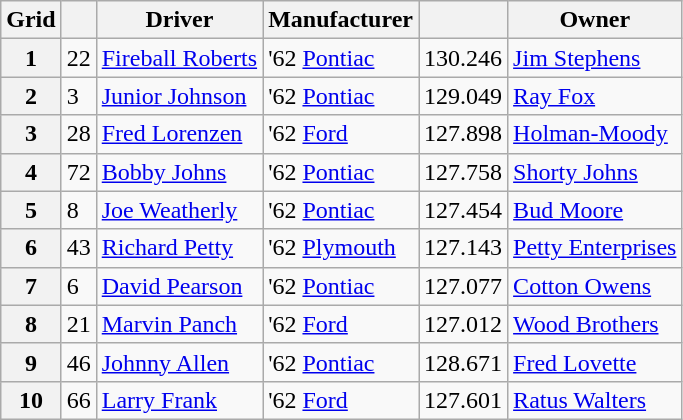<table class="wikitable">
<tr>
<th>Grid</th>
<th></th>
<th>Driver</th>
<th>Manufacturer</th>
<th></th>
<th>Owner</th>
</tr>
<tr>
<th>1</th>
<td>22</td>
<td><a href='#'>Fireball Roberts</a></td>
<td>'62 <a href='#'>Pontiac</a></td>
<td>130.246</td>
<td><a href='#'>Jim Stephens</a></td>
</tr>
<tr>
<th>2</th>
<td>3</td>
<td><a href='#'>Junior Johnson</a></td>
<td>'62 <a href='#'>Pontiac</a></td>
<td>129.049</td>
<td><a href='#'>Ray Fox</a></td>
</tr>
<tr>
<th>3</th>
<td>28</td>
<td><a href='#'>Fred Lorenzen</a></td>
<td>'62 <a href='#'>Ford</a></td>
<td>127.898</td>
<td><a href='#'>Holman-Moody</a></td>
</tr>
<tr>
<th>4</th>
<td>72</td>
<td><a href='#'>Bobby Johns</a></td>
<td>'62 <a href='#'>Pontiac</a></td>
<td>127.758</td>
<td><a href='#'>Shorty Johns</a></td>
</tr>
<tr>
<th>5</th>
<td>8</td>
<td><a href='#'>Joe Weatherly</a></td>
<td>'62 <a href='#'>Pontiac</a></td>
<td>127.454</td>
<td><a href='#'>Bud Moore</a></td>
</tr>
<tr>
<th>6</th>
<td>43</td>
<td><a href='#'>Richard Petty</a></td>
<td>'62 <a href='#'>Plymouth</a></td>
<td>127.143</td>
<td><a href='#'>Petty Enterprises</a></td>
</tr>
<tr>
<th>7</th>
<td>6</td>
<td><a href='#'>David Pearson</a></td>
<td>'62 <a href='#'>Pontiac</a></td>
<td>127.077</td>
<td><a href='#'>Cotton Owens</a></td>
</tr>
<tr>
<th>8</th>
<td>21</td>
<td><a href='#'>Marvin Panch</a></td>
<td>'62 <a href='#'>Ford</a></td>
<td>127.012</td>
<td><a href='#'>Wood Brothers</a></td>
</tr>
<tr>
<th>9</th>
<td>46</td>
<td><a href='#'>Johnny Allen</a></td>
<td>'62 <a href='#'>Pontiac</a></td>
<td>128.671</td>
<td><a href='#'>Fred Lovette</a></td>
</tr>
<tr>
<th>10</th>
<td>66</td>
<td><a href='#'>Larry Frank</a></td>
<td>'62 <a href='#'>Ford</a></td>
<td>127.601</td>
<td><a href='#'>Ratus Walters</a></td>
</tr>
</table>
